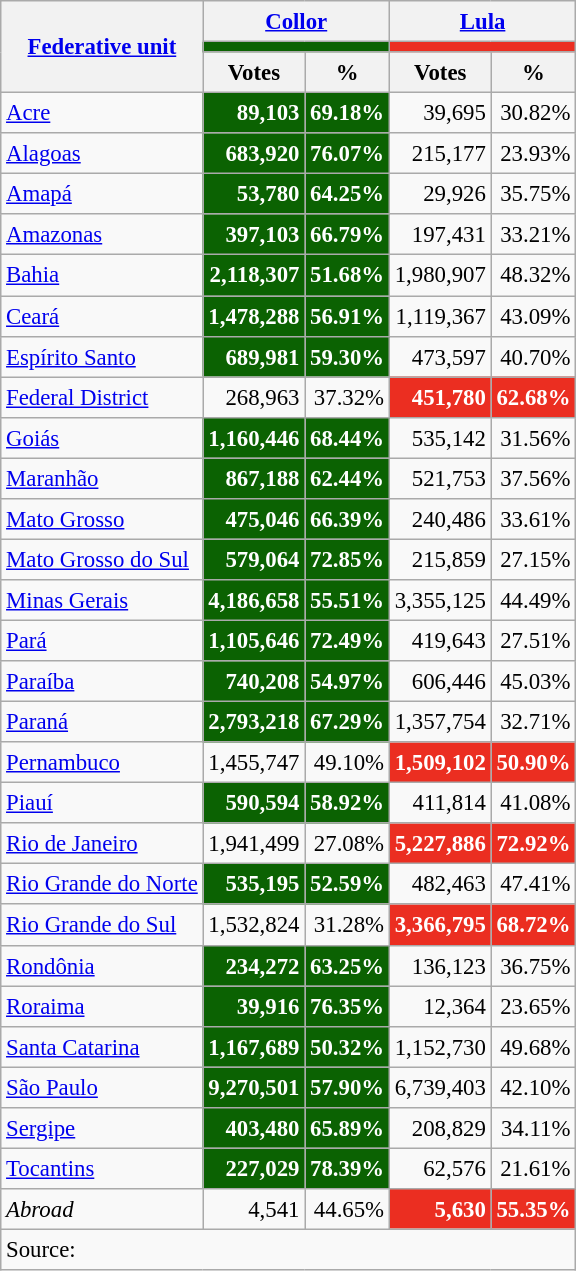<table class="wikitable sortable" style="text-align:right; font-size:95%; line-height:20px;">
<tr>
<th rowspan="3"><a href='#'>Federative unit</a></th>
<th colspan="2" style="width:110px;"><a href='#'>Collor</a></th>
<th colspan="2" style="width:110px;"><a href='#'>Lula</a></th>
</tr>
<tr>
<th colspan="2" style="background:#0B6202"></th>
<th colspan="2" style="background:#EB2E21"></th>
</tr>
<tr>
<th>Votes</th>
<th>%</th>
<th>Votes</th>
<th>%</th>
</tr>
<tr>
<td style="text-align:left;"><a href='#'>Acre</a></td>
<td style="background:#0B6202; color:white"><strong>89,103</strong></td>
<td style="background:#0B6202; color:white"><strong>69.18%</strong></td>
<td>39,695</td>
<td>30.82%</td>
</tr>
<tr>
<td style="text-align:left;"><a href='#'>Alagoas</a></td>
<td style="background:#0B6202; color:white"><strong>683,920</strong></td>
<td style="background:#0B6202; color:white"><strong>76.07%</strong></td>
<td>215,177</td>
<td>23.93%</td>
</tr>
<tr>
<td style="text-align:left;"><a href='#'>Amapá</a></td>
<td style="background:#0B6202; color:white"><strong>53,780</strong></td>
<td style="background:#0B6202; color:white"><strong>64.25%</strong></td>
<td>29,926</td>
<td>35.75%</td>
</tr>
<tr>
<td style="text-align:left;"><a href='#'>Amazonas</a></td>
<td style="background:#0B6202; color:white"><strong>397,103</strong></td>
<td style="background:#0B6202; color:white"><strong>66.79%</strong></td>
<td>197,431</td>
<td>33.21%</td>
</tr>
<tr>
<td style="text-align:left;"><a href='#'>Bahia</a></td>
<td style="background:#0B6202; color:white"><strong>2,118,307</strong></td>
<td style="background:#0B6202; color:white"><strong>51.68%</strong></td>
<td>1,980,907</td>
<td>48.32%</td>
</tr>
<tr>
<td style="text-align:left;"><a href='#'>Ceará</a></td>
<td style="background:#0B6202; color:white"><strong>1,478,288</strong></td>
<td style="background:#0B6202; color:white"><strong>56.91%</strong></td>
<td>1,119,367</td>
<td>43.09%</td>
</tr>
<tr>
<td style="text-align:left;"><a href='#'>Espírito Santo</a></td>
<td style="background:#0B6202; color:white"><strong>689,981</strong></td>
<td style="background:#0B6202; color:white"><strong>59.30%</strong></td>
<td>473,597</td>
<td>40.70%</td>
</tr>
<tr>
<td style="text-align:left;"><a href='#'>Federal District</a></td>
<td>268,963</td>
<td>37.32%</td>
<td style="background:#EB2E21; color:white"><strong>451,780</strong></td>
<td style="background:#EB2E21; color:white"><strong>62.68%</strong></td>
</tr>
<tr>
<td style="text-align:left;"><a href='#'>Goiás</a></td>
<td style="background:#0B6202; color:white"><strong>1,160,446</strong></td>
<td style="background:#0B6202; color:white"><strong>68.44%</strong></td>
<td>535,142</td>
<td>31.56%</td>
</tr>
<tr>
<td style="text-align:left;"><a href='#'>Maranhão</a></td>
<td style="background:#0B6202; color:white"><strong>867,188</strong></td>
<td style="background:#0B6202; color:white"><strong>62.44%</strong></td>
<td>521,753</td>
<td>37.56%</td>
</tr>
<tr>
<td style="text-align:left;"><a href='#'>Mato Grosso</a></td>
<td style="background:#0B6202; color:white"><strong>475,046</strong></td>
<td style="background:#0B6202; color:white"><strong>66.39%</strong></td>
<td>240,486</td>
<td>33.61%</td>
</tr>
<tr>
<td style="text-align:left;"><a href='#'>Mato Grosso do Sul</a></td>
<td style="background:#0B6202; color:white"><strong>579,064</strong></td>
<td style="background:#0B6202; color:white"><strong>72.85%</strong></td>
<td>215,859</td>
<td>27.15%</td>
</tr>
<tr>
<td style="text-align:left;"><a href='#'>Minas Gerais</a></td>
<td style="background:#0B6202; color:white"><strong>4,186,658</strong></td>
<td style="background:#0B6202; color:white"><strong>55.51%</strong></td>
<td>3,355,125</td>
<td>44.49%</td>
</tr>
<tr>
<td style="text-align:left;"><a href='#'>Pará</a></td>
<td style="background:#0B6202; color:white"><strong>1,105,646</strong></td>
<td style="background:#0B6202; color:white"><strong>72.49%</strong></td>
<td>419,643</td>
<td>27.51%</td>
</tr>
<tr>
<td style="text-align:left;"><a href='#'>Paraíba</a></td>
<td style="background:#0B6202; color:white"><strong>740,208</strong></td>
<td style="background:#0B6202; color:white"><strong>54.97%</strong></td>
<td>606,446</td>
<td>45.03%</td>
</tr>
<tr>
<td style="text-align:left;"><a href='#'>Paraná</a></td>
<td style="background:#0B6202; color:white"><strong>2,793,218</strong></td>
<td style="background:#0B6202; color:white"><strong>67.29%</strong></td>
<td>1,357,754</td>
<td>32.71%</td>
</tr>
<tr>
<td style="text-align:left;"><a href='#'>Pernambuco</a></td>
<td>1,455,747</td>
<td>49.10%</td>
<td style="background:#EB2E21; color:white"><strong>1,509,102</strong></td>
<td style="background:#EB2E21; color:white"><strong>50.90%</strong></td>
</tr>
<tr>
<td style="text-align:left;"><a href='#'>Piauí</a></td>
<td style="background:#0B6202; color:white"><strong>590,594</strong></td>
<td style="background:#0B6202; color:white"><strong>58.92%</strong></td>
<td>411,814</td>
<td>41.08%</td>
</tr>
<tr>
<td style="text-align:left;"><a href='#'>Rio de Janeiro</a></td>
<td>1,941,499</td>
<td>27.08%</td>
<td style="background:#EB2E21; color:white"><strong>5,227,886</strong></td>
<td style="background:#EB2E21; color:white"><strong>72.92%</strong></td>
</tr>
<tr>
<td style="text-align:left;"><a href='#'>Rio Grande do Norte</a></td>
<td style="background:#0B6202; color:white"><strong>535,195</strong></td>
<td style="background:#0B6202; color:white"><strong>52.59%</strong></td>
<td>482,463</td>
<td>47.41%</td>
</tr>
<tr>
<td style="text-align:left;"><a href='#'>Rio Grande do Sul</a></td>
<td>1,532,824</td>
<td>31.28%</td>
<td style="background:#EB2E21; color:white"><strong>3,366,795</strong></td>
<td style="background:#EB2E21; color:white"><strong>68.72%</strong></td>
</tr>
<tr>
<td style="text-align:left;"><a href='#'>Rondônia</a></td>
<td style="background:#0B6202; color:white"><strong>234,272</strong></td>
<td style="background:#0B6202; color:white"><strong>63.25%</strong></td>
<td>136,123</td>
<td>36.75%</td>
</tr>
<tr>
<td style="text-align:left;"><a href='#'>Roraima</a></td>
<td style="background:#0B6202; color:white"><strong>39,916</strong></td>
<td style="background:#0B6202; color:white"><strong>76.35%</strong></td>
<td>12,364</td>
<td>23.65%</td>
</tr>
<tr>
<td style="text-align:left;"><a href='#'>Santa Catarina</a></td>
<td style="background:#0B6202; color:white"><strong>1,167,689</strong></td>
<td style="background:#0B6202; color:white"><strong>50.32%</strong></td>
<td>1,152,730</td>
<td>49.68%</td>
</tr>
<tr>
<td style="text-align:left;"><a href='#'>São Paulo</a></td>
<td style="background:#0B6202; color:white"><strong>9,270,501</strong></td>
<td style="background:#0B6202; color:white"><strong>57.90%</strong></td>
<td>6,739,403</td>
<td>42.10%</td>
</tr>
<tr>
<td style="text-align:left;"><a href='#'>Sergipe</a></td>
<td style="background:#0B6202; color:white"><strong>403,480</strong></td>
<td style="background:#0B6202; color:white"><strong>65.89%</strong></td>
<td>208,829</td>
<td>34.11%</td>
</tr>
<tr>
<td style="text-align:left;"><a href='#'>Tocantins</a></td>
<td style="background:#0B6202; color:white"><strong>227,029</strong></td>
<td style="background:#0B6202; color:white"><strong>78.39%</strong></td>
<td>62,576</td>
<td>21.61%</td>
</tr>
<tr>
<td style="text-align:left;"><em>Abroad</em></td>
<td>4,541</td>
<td>44.65%</td>
<td style="background:#EB2E21; color:white"><strong>5,630</strong></td>
<td style="background:#EB2E21; color:white"><strong>55.35%</strong></td>
</tr>
<tr class="sortbottom">
<td colspan="17" style="text-align:left;">Source: </td>
</tr>
</table>
